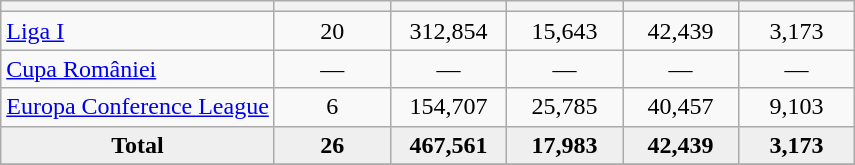<table class="wikitable" style="text-align: center;">
<tr>
<th></th>
<th style="width:70px;"></th>
<th style="width:70px;"></th>
<th style="width:70px;"></th>
<th style="width:70px;"></th>
<th style="width:70px;"></th>
</tr>
<tr>
<td align=left><a href='#'>Liga I</a></td>
<td>20</td>
<td>312,854</td>
<td>15,643</td>
<td>42,439</td>
<td>3,173</td>
</tr>
<tr>
<td align=left><a href='#'>Cupa României</a></td>
<td>—</td>
<td>―</td>
<td>―</td>
<td>―</td>
<td>―</td>
</tr>
<tr>
<td align=left><a href='#'>Europa Conference League</a></td>
<td>6</td>
<td>154,707</td>
<td>25,785</td>
<td>40,457</td>
<td>9,103</td>
</tr>
<tr bgcolor="#EFEFEF">
<td><strong>Total</strong></td>
<td><strong>26</strong></td>
<td><strong>467,561</strong></td>
<td><strong>17,983</strong></td>
<td><strong>42,439</strong></td>
<td><strong>3,173</strong></td>
</tr>
<tr>
</tr>
</table>
